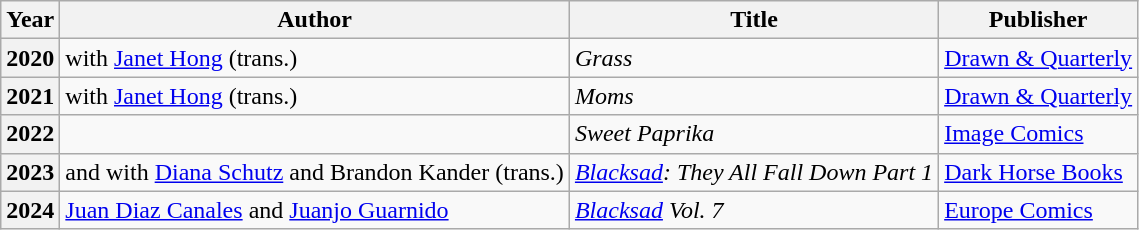<table class="wikitable sortable mw-collapsible">
<tr>
<th>Year</th>
<th>Author</th>
<th>Title</th>
<th>Publisher</th>
</tr>
<tr>
<th>2020</th>
<td> with <a href='#'>Janet Hong</a> (trans.)</td>
<td><em>Grass</em></td>
<td><a href='#'>Drawn & Quarterly</a></td>
</tr>
<tr>
<th>2021</th>
<td> with <a href='#'>Janet Hong</a> (trans.)</td>
<td><em>Moms</em></td>
<td><a href='#'>Drawn & Quarterly</a></td>
</tr>
<tr>
<th>2022</th>
<td></td>
<td><em>Sweet Paprika</em></td>
<td><a href='#'>Image Comics</a></td>
</tr>
<tr>
<th>2023</th>
<td> and  with <a href='#'>Diana Schutz</a> and Brandon Kander (trans.)</td>
<td><em><a href='#'>Blacksad</a>: They All Fall Down Part 1</em></td>
<td><a href='#'>Dark Horse Books</a></td>
</tr>
<tr>
<th>2024</th>
<td><a href='#'>Juan Diaz Canales</a> and <a href='#'>Juanjo Guarnido</a></td>
<td><em><a href='#'>Blacksad</a> Vol. 7</em></td>
<td><a href='#'>Europe Comics</a></td>
</tr>
</table>
